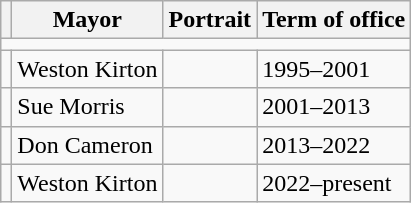<table class="wikitable">
<tr>
<th></th>
<th>Mayor</th>
<th>Portrait</th>
<th>Term of office</th>
</tr>
<tr>
<td colspan=4></td>
</tr>
<tr>
<td></td>
<td>Weston Kirton</td>
<td></td>
<td>1995–2001</td>
</tr>
<tr>
<td></td>
<td>Sue Morris</td>
<td></td>
<td>2001–2013</td>
</tr>
<tr>
<td></td>
<td>Don Cameron</td>
<td></td>
<td>2013–2022</td>
</tr>
<tr>
<td></td>
<td>Weston Kirton</td>
<td></td>
<td>2022–present</td>
</tr>
</table>
